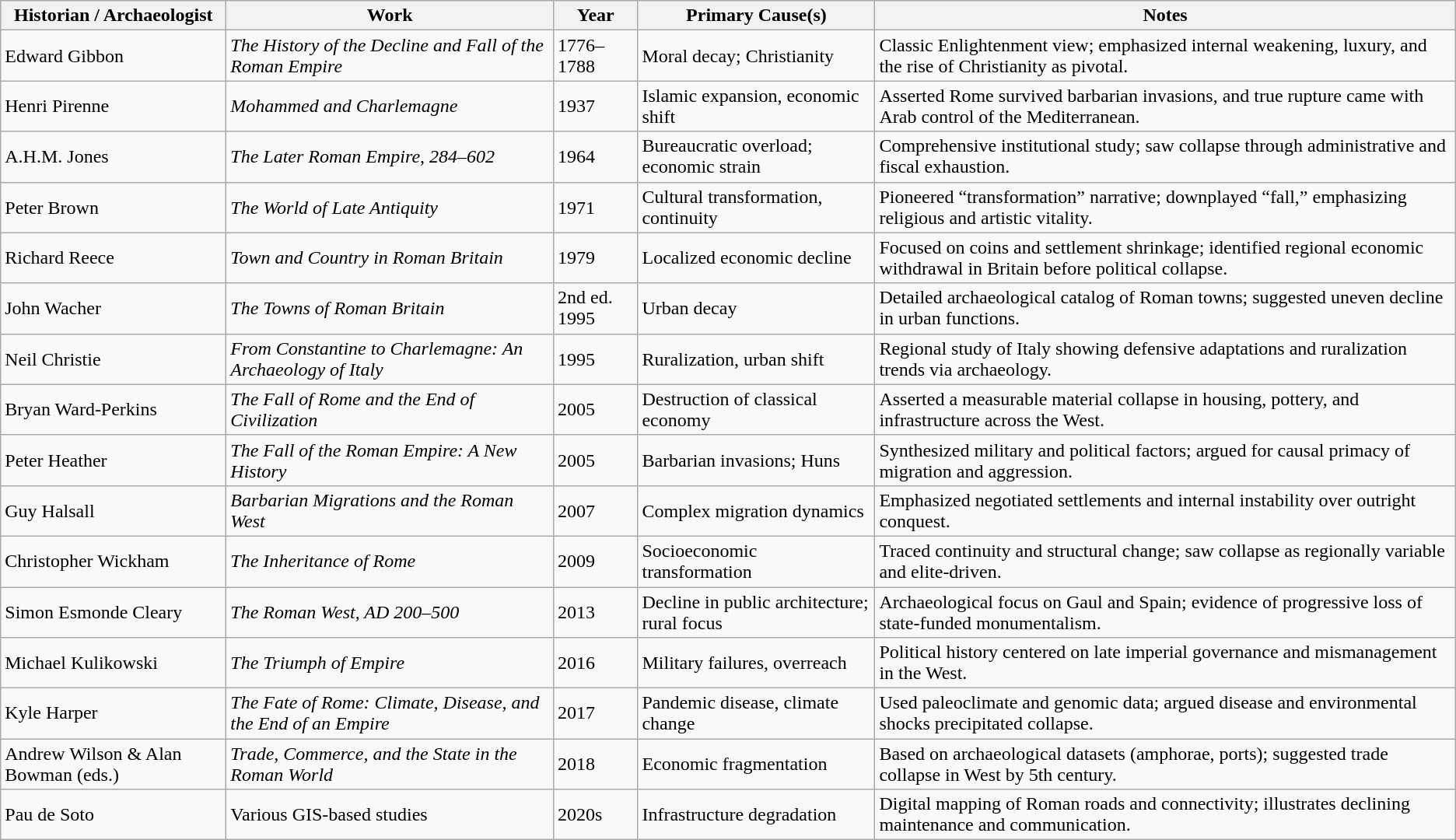<table class="wikitable sortable">
<tr>
<th>Historian / Archaeologist</th>
<th>Work</th>
<th>Year</th>
<th>Primary Cause(s)</th>
<th>Notes</th>
</tr>
<tr>
<td>Edward Gibbon</td>
<td><em>The History of the Decline and Fall of the Roman Empire</em></td>
<td>1776–1788</td>
<td>Moral decay; Christianity</td>
<td>Classic Enlightenment view; emphasized internal weakening, luxury, and the rise of Christianity as pivotal.</td>
</tr>
<tr>
<td>Henri Pirenne</td>
<td><em>Mohammed and Charlemagne</em></td>
<td>1937</td>
<td>Islamic expansion, economic shift</td>
<td>Asserted Rome survived barbarian invasions, and true rupture came with Arab control of the Mediterranean.</td>
</tr>
<tr>
<td>A.H.M. Jones</td>
<td><em>The Later Roman Empire, 284–602</em></td>
<td>1964</td>
<td>Bureaucratic overload; economic strain</td>
<td>Comprehensive institutional study; saw collapse through administrative and fiscal exhaustion.</td>
</tr>
<tr>
<td>Peter Brown</td>
<td><em>The World of Late Antiquity</em></td>
<td>1971</td>
<td>Cultural transformation, continuity</td>
<td>Pioneered “transformation” narrative; downplayed “fall,” emphasizing religious and artistic vitality.</td>
</tr>
<tr>
<td>Richard Reece</td>
<td><em>Town and Country in Roman Britain</em></td>
<td>1979</td>
<td>Localized economic decline</td>
<td>Focused on coins and settlement shrinkage; identified regional economic withdrawal in Britain before political collapse.</td>
</tr>
<tr>
<td>John Wacher</td>
<td><em>The Towns of Roman Britain</em></td>
<td>2nd ed. 1995</td>
<td>Urban decay</td>
<td>Detailed archaeological catalog of Roman towns; suggested uneven decline in urban functions.</td>
</tr>
<tr>
<td>Neil Christie</td>
<td><em>From Constantine to Charlemagne: An Archaeology of Italy</em></td>
<td>1995</td>
<td>Ruralization, urban shift</td>
<td>Regional study of Italy showing defensive adaptations and ruralization trends via archaeology.</td>
</tr>
<tr>
<td>Bryan Ward-Perkins</td>
<td><em>The Fall of Rome and the End of Civilization</em></td>
<td>2005</td>
<td>Destruction of classical economy</td>
<td>Asserted a measurable material collapse in housing, pottery, and infrastructure across the West.</td>
</tr>
<tr>
<td>Peter Heather</td>
<td><em>The Fall of the Roman Empire: A New History</em></td>
<td>2005</td>
<td>Barbarian invasions; Huns</td>
<td>Synthesized military and political factors; argued for causal primacy of migration and aggression.</td>
</tr>
<tr>
<td>Guy Halsall</td>
<td><em>Barbarian Migrations and the Roman West</em></td>
<td>2007</td>
<td>Complex migration dynamics</td>
<td>Emphasized negotiated settlements and internal instability over outright conquest.</td>
</tr>
<tr>
<td>Christopher Wickham</td>
<td><em>The Inheritance of Rome</em></td>
<td>2009</td>
<td>Socioeconomic transformation</td>
<td>Traced continuity and structural change; saw collapse as regionally variable and elite-driven.</td>
</tr>
<tr>
<td>Simon Esmonde Cleary</td>
<td><em>The Roman West, AD 200–500</em></td>
<td>2013</td>
<td>Decline in public architecture; rural focus</td>
<td>Archaeological focus on Gaul and Spain; evidence of progressive loss of state-funded monumentalism.</td>
</tr>
<tr>
<td>Michael Kulikowski</td>
<td><em>The Triumph of Empire</em></td>
<td>2016</td>
<td>Military failures, overreach</td>
<td>Political history centered on late imperial governance and mismanagement in the West.</td>
</tr>
<tr>
<td>Kyle Harper</td>
<td><em>The Fate of Rome: Climate, Disease, and the End of an Empire</em></td>
<td>2017</td>
<td>Pandemic disease, climate change</td>
<td>Used paleoclimate and genomic data; argued disease and environmental shocks precipitated collapse.</td>
</tr>
<tr>
<td>Andrew Wilson & Alan Bowman (eds.)</td>
<td><em>Trade, Commerce, and the State in the Roman World</em></td>
<td>2018</td>
<td>Economic fragmentation</td>
<td>Based on archaeological datasets (amphorae, ports); suggested trade collapse in West by 5th century.</td>
</tr>
<tr>
<td>Pau de Soto</td>
<td>Various GIS-based studies</td>
<td>2020s</td>
<td>Infrastructure degradation</td>
<td>Digital mapping of Roman roads and connectivity; illustrates declining maintenance and communication.</td>
</tr>
</table>
